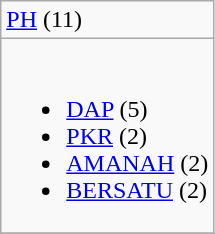<table class="wikitable">
<tr>
<td> <a href='#'>PH</a> (11)</td>
</tr>
<tr>
<td><br><ul><li> <a href='#'>DAP</a> (5)</li><li> <a href='#'>PKR</a> (2)</li><li> <a href='#'>AMANAH</a> (2)</li><li> <a href='#'>BERSATU</a> (2)</li></ul></td>
</tr>
<tr>
</tr>
</table>
